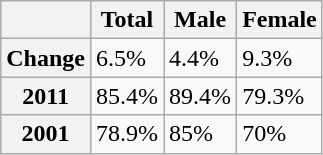<table class="wikitable">
<tr>
<th></th>
<th>Total</th>
<th>Male</th>
<th>Female</th>
</tr>
<tr>
<th>Change</th>
<td>6.5%</td>
<td>4.4%</td>
<td>9.3%</td>
</tr>
<tr>
<th>2011</th>
<td>85.4%</td>
<td>89.4%</td>
<td>79.3%</td>
</tr>
<tr>
<th>2001</th>
<td>78.9%</td>
<td>85%</td>
<td>70%</td>
</tr>
</table>
